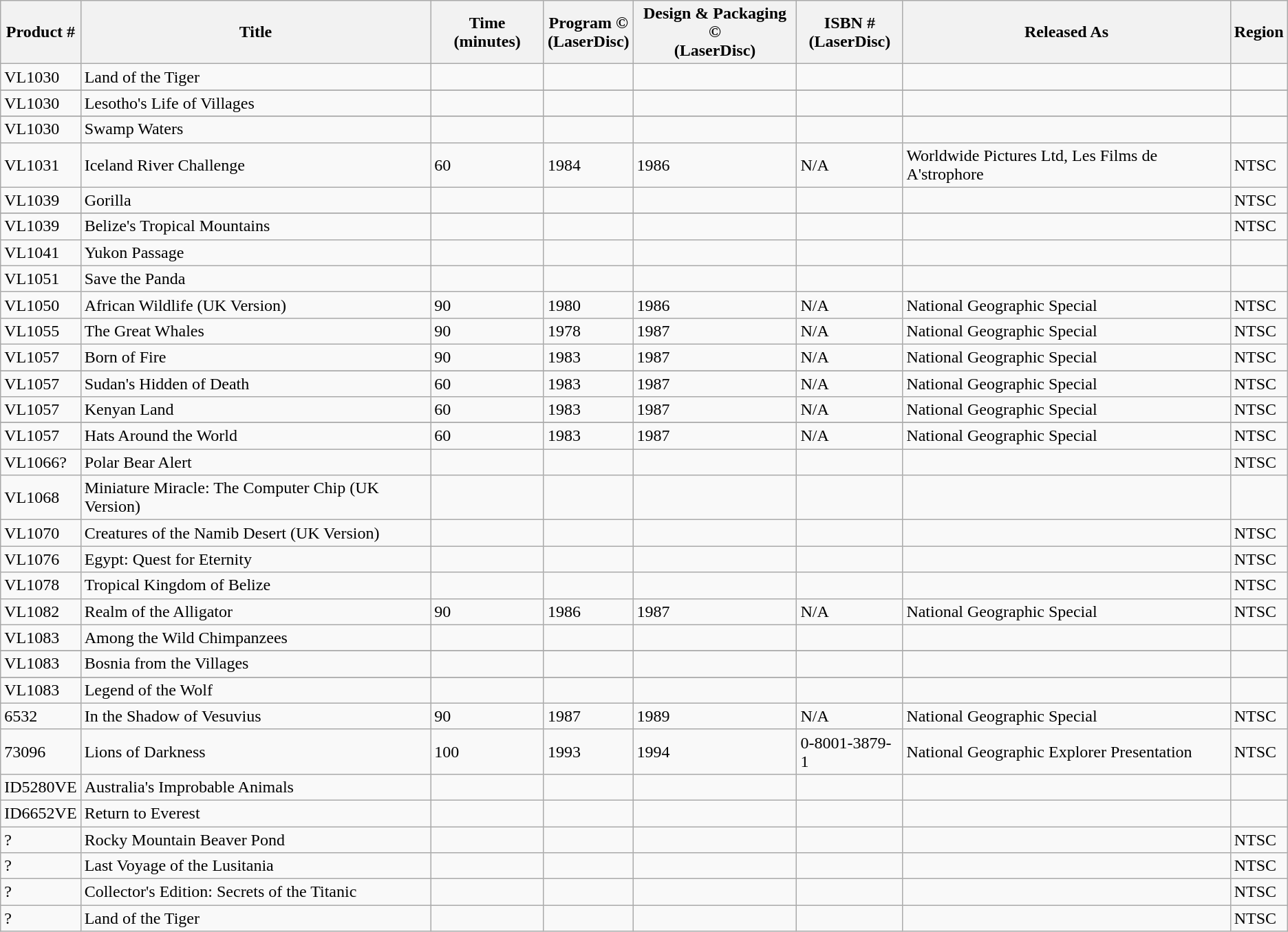<table class="wikitable sortable">
<tr>
<th>Product #</th>
<th>Title</th>
<th>Time (minutes)</th>
<th>Program ©<br>(LaserDisc)</th>
<th>Design & Packaging ©<br>(LaserDisc)</th>
<th>ISBN #<br>(LaserDisc)</th>
<th>Released As</th>
<th>Region</th>
</tr>
<tr>
<td>VL1030</td>
<td>Land of the Tiger</td>
<td></td>
<td></td>
<td></td>
<td></td>
<td></td>
<td></td>
</tr>
<tr>
</tr>
<tr>
<td>VL1030</td>
<td>Lesotho's Life of Villages</td>
<td></td>
<td></td>
<td></td>
<td></td>
<td></td>
<td></td>
</tr>
<tr>
</tr>
<tr>
<td>VL1030</td>
<td>Swamp Waters</td>
<td></td>
<td></td>
<td></td>
<td></td>
<td></td>
<td></td>
</tr>
<tr>
<td>VL1031</td>
<td>Iceland River Challenge</td>
<td>60</td>
<td>1984</td>
<td>1986</td>
<td>N/A</td>
<td>Worldwide Pictures Ltd, Les Films de A'strophore</td>
<td>NTSC</td>
</tr>
<tr>
<td>VL1039</td>
<td>Gorilla</td>
<td></td>
<td></td>
<td></td>
<td></td>
<td></td>
<td>NTSC</td>
</tr>
<tr>
</tr>
<tr>
<td>VL1039</td>
<td>Belize's Tropical Mountains</td>
<td></td>
<td></td>
<td></td>
<td></td>
<td></td>
<td>NTSC</td>
</tr>
<tr>
<td>VL1041</td>
<td>Yukon Passage</td>
<td></td>
<td></td>
<td></td>
<td></td>
<td></td>
<td></td>
</tr>
<tr>
<td>VL1051</td>
<td>Save the Panda</td>
<td></td>
<td></td>
<td></td>
<td></td>
<td></td>
<td></td>
</tr>
<tr>
<td>VL1050</td>
<td>African Wildlife (UK Version)</td>
<td>90</td>
<td>1980</td>
<td>1986</td>
<td>N/A</td>
<td>National Geographic Special</td>
<td>NTSC</td>
</tr>
<tr>
<td>VL1055</td>
<td>The Great Whales</td>
<td>90</td>
<td>1978</td>
<td>1987</td>
<td>N/A</td>
<td>National Geographic Special</td>
<td>NTSC</td>
</tr>
<tr>
<td>VL1057</td>
<td>Born of Fire</td>
<td>90</td>
<td>1983</td>
<td>1987</td>
<td>N/A</td>
<td>National Geographic Special</td>
<td>NTSC</td>
</tr>
<tr>
</tr>
<tr>
<td>VL1057</td>
<td>Sudan's Hidden of Death</td>
<td>60</td>
<td>1983</td>
<td>1987</td>
<td>N/A</td>
<td>National Geographic Special</td>
<td>NTSC</td>
</tr>
<tr>
<td>VL1057</td>
<td>Kenyan Land</td>
<td>60</td>
<td>1983</td>
<td>1987</td>
<td>N/A</td>
<td>National Geographic Special</td>
<td>NTSC</td>
</tr>
<tr>
</tr>
<tr>
<td>VL1057</td>
<td>Hats Around the World</td>
<td>60</td>
<td>1983</td>
<td>1987</td>
<td>N/A</td>
<td>National Geographic Special</td>
<td>NTSC</td>
</tr>
<tr>
<td>VL1066?</td>
<td>Polar Bear Alert</td>
<td></td>
<td></td>
<td></td>
<td></td>
<td></td>
<td>NTSC</td>
</tr>
<tr>
<td>VL1068</td>
<td>Miniature Miracle: The Computer Chip (UK Version)</td>
<td></td>
<td></td>
<td></td>
<td></td>
<td></td>
<td></td>
</tr>
<tr>
<td>VL1070</td>
<td>Creatures of the Namib Desert (UK Version)</td>
<td></td>
<td></td>
<td></td>
<td></td>
<td></td>
<td>NTSC</td>
</tr>
<tr>
<td>VL1076</td>
<td>Egypt: Quest for Eternity</td>
<td></td>
<td></td>
<td></td>
<td></td>
<td></td>
<td>NTSC</td>
</tr>
<tr>
<td>VL1078</td>
<td>Tropical Kingdom of Belize</td>
<td></td>
<td></td>
<td></td>
<td></td>
<td></td>
<td>NTSC</td>
</tr>
<tr>
<td>VL1082</td>
<td>Realm of the Alligator</td>
<td>90</td>
<td>1986</td>
<td>1987</td>
<td>N/A</td>
<td>National Geographic Special</td>
<td>NTSC</td>
</tr>
<tr>
<td>VL1083</td>
<td>Among the Wild Chimpanzees</td>
<td></td>
<td></td>
<td></td>
<td></td>
<td></td>
<td></td>
</tr>
<tr>
</tr>
<tr>
<td>VL1083</td>
<td>Bosnia from the Villages</td>
<td></td>
<td></td>
<td></td>
<td></td>
<td></td>
<td></td>
</tr>
<tr>
</tr>
<tr>
<td>VL1083</td>
<td>Legend of the Wolf</td>
<td></td>
<td></td>
<td></td>
<td></td>
<td></td>
<td></td>
</tr>
<tr>
<td>6532</td>
<td>In the Shadow of Vesuvius</td>
<td>90</td>
<td>1987</td>
<td>1989</td>
<td>N/A</td>
<td>National Geographic Special</td>
<td>NTSC</td>
</tr>
<tr>
<td>73096</td>
<td>Lions of Darkness</td>
<td>100</td>
<td>1993</td>
<td>1994</td>
<td>0-8001-3879-1</td>
<td>National Geographic Explorer Presentation</td>
<td>NTSC</td>
</tr>
<tr>
<td>ID5280VE</td>
<td>Australia's Improbable Animals</td>
<td></td>
<td></td>
<td></td>
<td></td>
<td></td>
<td></td>
</tr>
<tr>
<td>ID6652VE</td>
<td>Return to Everest</td>
<td></td>
<td></td>
<td></td>
<td></td>
<td></td>
<td></td>
</tr>
<tr>
<td>?</td>
<td>Rocky Mountain Beaver Pond</td>
<td></td>
<td></td>
<td></td>
<td></td>
<td></td>
<td>NTSC</td>
</tr>
<tr>
<td>?</td>
<td>Last Voyage of the Lusitania</td>
<td></td>
<td></td>
<td></td>
<td></td>
<td></td>
<td>NTSC</td>
</tr>
<tr>
<td>?</td>
<td>Collector's Edition: Secrets of the Titanic</td>
<td></td>
<td></td>
<td></td>
<td></td>
<td></td>
<td>NTSC</td>
</tr>
<tr>
<td>?</td>
<td>Land of the Tiger</td>
<td></td>
<td></td>
<td></td>
<td></td>
<td></td>
<td>NTSC</td>
</tr>
</table>
